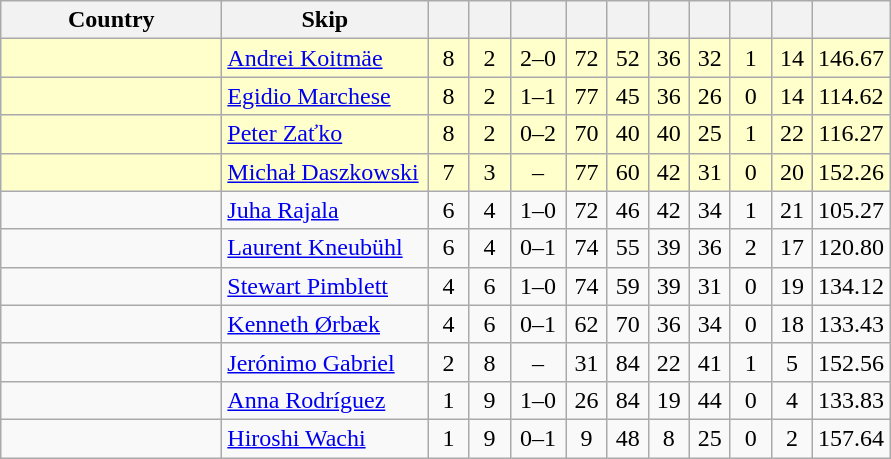<table class=wikitable  style="text-align:center;">
<tr>
<th width=140>Country</th>
<th width=130>Skip</th>
<th width=20></th>
<th width=20></th>
<th width=30></th>
<th width=20></th>
<th width=20></th>
<th width=20></th>
<th width=20></th>
<th width=20></th>
<th width=20></th>
<th width=20></th>
</tr>
<tr bgcolor=#ffffcc>
<td style="text-align:left;"></td>
<td style="text-align:left;"><a href='#'>Andrei Koitmäe</a></td>
<td>8</td>
<td>2</td>
<td>2–0</td>
<td>72</td>
<td>52</td>
<td>36</td>
<td>32</td>
<td>1</td>
<td>14</td>
<td>146.67</td>
</tr>
<tr bgcolor=#ffffcc>
<td style="text-align:left;"></td>
<td style="text-align:left;"><a href='#'>Egidio Marchese</a></td>
<td>8</td>
<td>2</td>
<td>1–1</td>
<td>77</td>
<td>45</td>
<td>36</td>
<td>26</td>
<td>0</td>
<td>14</td>
<td>114.62</td>
</tr>
<tr bgcolor=#ffffcc>
<td style="text-align:left;"></td>
<td style="text-align:left;"><a href='#'>Peter Zaťko</a></td>
<td>8</td>
<td>2</td>
<td>0–2</td>
<td>70</td>
<td>40</td>
<td>40</td>
<td>25</td>
<td>1</td>
<td>22</td>
<td>116.27</td>
</tr>
<tr bgcolor=#ffffcc>
<td style="text-align:left;"></td>
<td style="text-align:left;"><a href='#'>Michał Daszkowski</a></td>
<td>7</td>
<td>3</td>
<td>–</td>
<td>77</td>
<td>60</td>
<td>42</td>
<td>31</td>
<td>0</td>
<td>20</td>
<td>152.26</td>
</tr>
<tr>
<td style="text-align:left;"></td>
<td style="text-align:left;"><a href='#'>Juha Rajala</a></td>
<td>6</td>
<td>4</td>
<td>1–0</td>
<td>72</td>
<td>46</td>
<td>42</td>
<td>34</td>
<td>1</td>
<td>21</td>
<td>105.27</td>
</tr>
<tr>
<td style="text-align:left;"></td>
<td style="text-align:left;"><a href='#'>Laurent Kneubühl</a></td>
<td>6</td>
<td>4</td>
<td>0–1</td>
<td>74</td>
<td>55</td>
<td>39</td>
<td>36</td>
<td>2</td>
<td>17</td>
<td>120.80</td>
</tr>
<tr>
<td style="text-align:left;"></td>
<td style="text-align:left;"><a href='#'>Stewart Pimblett</a></td>
<td>4</td>
<td>6</td>
<td>1–0</td>
<td>74</td>
<td>59</td>
<td>39</td>
<td>31</td>
<td>0</td>
<td>19</td>
<td>134.12</td>
</tr>
<tr>
<td style="text-align:left;"></td>
<td style="text-align:left;"><a href='#'>Kenneth Ørbæk</a></td>
<td>4</td>
<td>6</td>
<td>0–1</td>
<td>62</td>
<td>70</td>
<td>36</td>
<td>34</td>
<td>0</td>
<td>18</td>
<td>133.43</td>
</tr>
<tr>
<td style="text-align:left;"></td>
<td style="text-align:left;"><a href='#'>Jerónimo Gabriel</a></td>
<td>2</td>
<td>8</td>
<td>–</td>
<td>31</td>
<td>84</td>
<td>22</td>
<td>41</td>
<td>1</td>
<td>5</td>
<td>152.56</td>
</tr>
<tr>
<td style="text-align:left;"></td>
<td style="text-align:left;"><a href='#'>Anna Rodríguez</a></td>
<td>1</td>
<td>9</td>
<td>1–0</td>
<td>26</td>
<td>84</td>
<td>19</td>
<td>44</td>
<td>0</td>
<td>4</td>
<td>133.83</td>
</tr>
<tr>
<td style="text-align:left;"></td>
<td style="text-align:left;"><a href='#'>Hiroshi Wachi</a></td>
<td>1</td>
<td>9</td>
<td>0–1</td>
<td>9</td>
<td>48</td>
<td>8</td>
<td>25</td>
<td>0</td>
<td>2</td>
<td>157.64</td>
</tr>
</table>
